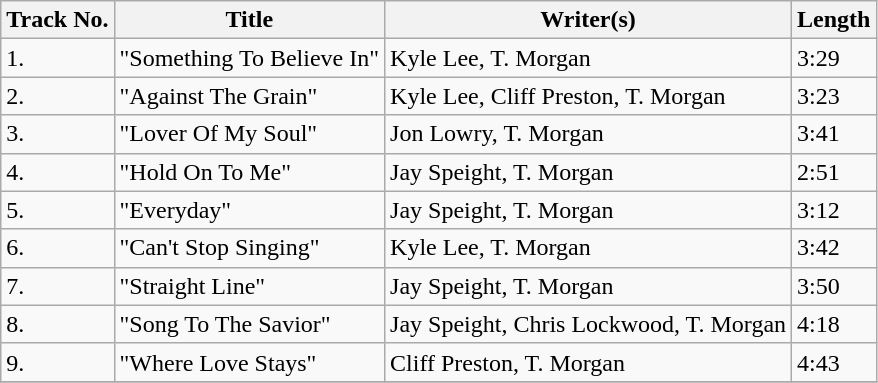<table class="wikitable">
<tr>
<th>Track No.</th>
<th>Title</th>
<th>Writer(s)</th>
<th>Length</th>
</tr>
<tr>
<td>1.</td>
<td>"Something To Believe In"</td>
<td>Kyle Lee, T. Morgan</td>
<td>3:29</td>
</tr>
<tr>
<td>2.</td>
<td>"Against The Grain"</td>
<td>Kyle Lee, Cliff Preston, T. Morgan</td>
<td>3:23</td>
</tr>
<tr>
<td>3.</td>
<td>"Lover Of My Soul"</td>
<td>Jon Lowry, T. Morgan</td>
<td>3:41</td>
</tr>
<tr>
<td>4.</td>
<td>"Hold On To Me"</td>
<td>Jay Speight, T. Morgan</td>
<td>2:51</td>
</tr>
<tr>
<td>5.</td>
<td>"Everyday"</td>
<td>Jay Speight, T. Morgan</td>
<td>3:12</td>
</tr>
<tr>
<td>6.</td>
<td>"Can't Stop Singing"</td>
<td>Kyle Lee, T. Morgan</td>
<td>3:42</td>
</tr>
<tr>
<td>7.</td>
<td>"Straight Line"</td>
<td>Jay Speight, T. Morgan</td>
<td>3:50</td>
</tr>
<tr>
<td>8.</td>
<td>"Song To The Savior"</td>
<td>Jay Speight, Chris Lockwood, T. Morgan</td>
<td>4:18</td>
</tr>
<tr>
<td>9.</td>
<td>"Where Love Stays"</td>
<td>Cliff Preston, T. Morgan</td>
<td>4:43</td>
</tr>
<tr>
</tr>
</table>
